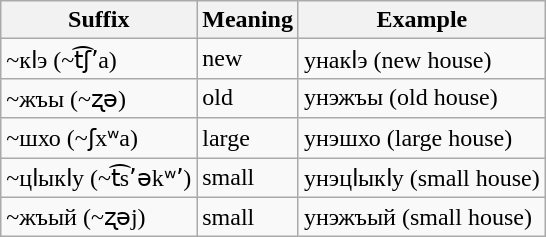<table class="wikitable">
<tr>
<th>Suffix</th>
<th>Meaning</th>
<th>Example</th>
</tr>
<tr>
<td>~кӏэ (~t͡ʃʼa)</td>
<td>new</td>
<td>унакӏэ (new house)</td>
</tr>
<tr>
<td>~жъы (~ʐə)</td>
<td>old</td>
<td>унэжъы (old house)</td>
</tr>
<tr>
<td>~шхо (~ʃxʷa)</td>
<td>large</td>
<td>унэшхо (large house)</td>
</tr>
<tr>
<td>~цӏыкӏу (~t͡sʼəkʷʼ)</td>
<td>small</td>
<td>унэцӏыкӏу (small house)</td>
</tr>
<tr>
<td>~жъый (~ʐəj)</td>
<td>small</td>
<td>унэжъый (small house)</td>
</tr>
</table>
